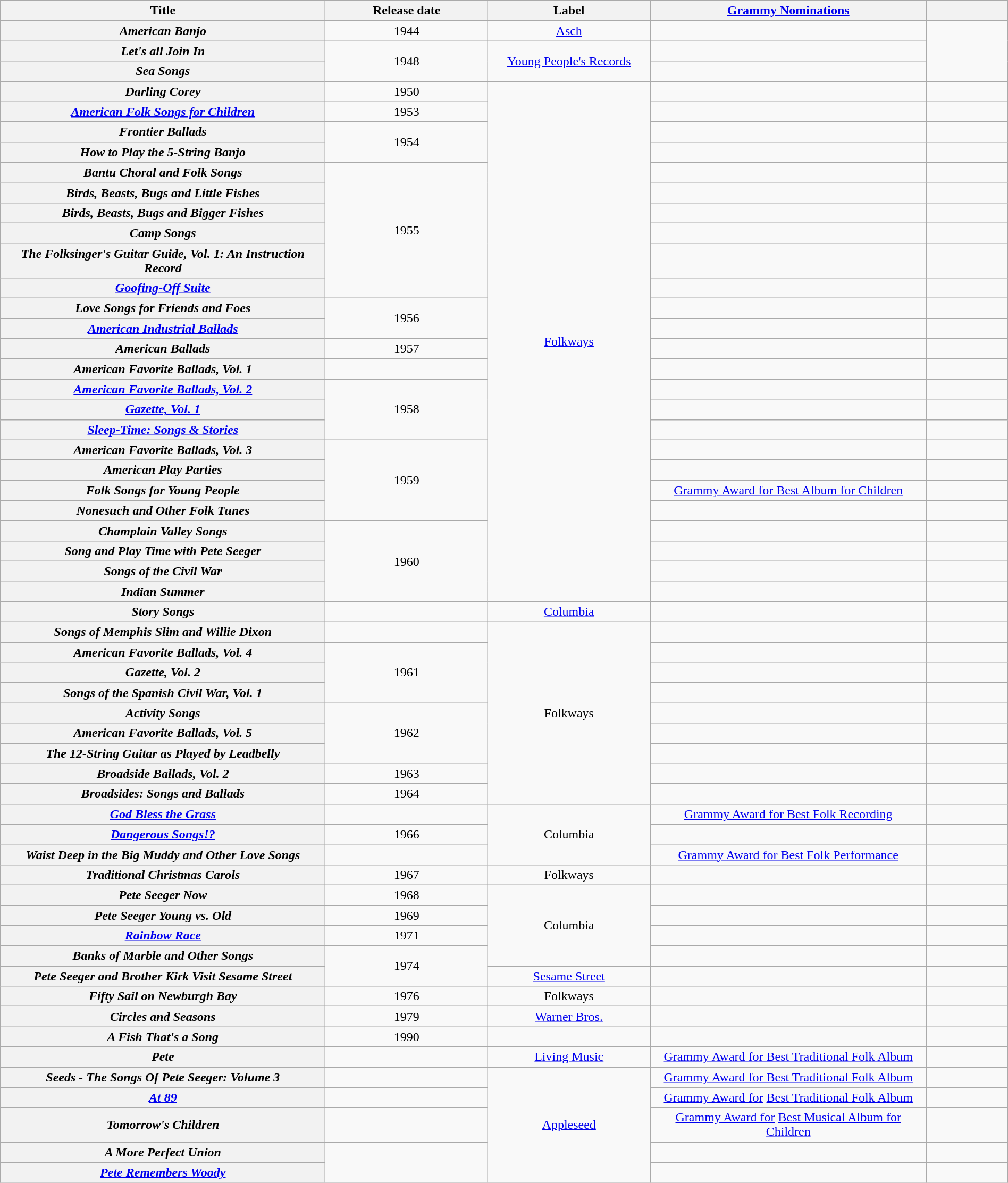<table class="wikitable plainrowheaders sortable" style="text-align:center;width:100%">
<tr>
<th scope="col" width="20%">Title</th>
<th scope="col" width="10%">Release date</th>
<th scope="col" width="10%">Label</th>
<th scope="col" width="17%"><a href='#'>Grammy Nominations</a></th>
<th scope="col" class="unsortable" width="5%"></th>
</tr>
<tr>
<th scope="row"><em>American Banjo</em></th>
<td>1944</td>
<td><a href='#'>Asch</a></td>
<td></td>
<td rowspan="3"></td>
</tr>
<tr>
<th scope="row"><em>Let's all Join In</em></th>
<td rowspan="2">1948</td>
<td rowspan="2"><a href='#'>Young People's Records</a></td>
<td></td>
</tr>
<tr>
<th scope="row"><em>Sea Songs</em></th>
<td></td>
</tr>
<tr>
<th scope="row"><em>Darling Corey</em></th>
<td>1950</td>
<td rowspan="25"><a href='#'>Folkways</a></td>
<td></td>
<td></td>
</tr>
<tr>
<th scope="row"><em><a href='#'>American Folk Songs for Children</a></em></th>
<td>1953</td>
<td></td>
<td></td>
</tr>
<tr>
<th scope="row"><em>Frontier Ballads</em></th>
<td rowspan="2">1954</td>
<td></td>
<td></td>
</tr>
<tr>
<th scope="row"><em>How to Play the 5-String Banjo</em></th>
<td></td>
<td></td>
</tr>
<tr>
<th scope="row"><em>Bantu Choral and Folk Songs</em></th>
<td rowspan="6">1955</td>
<td></td>
<td></td>
</tr>
<tr>
<th scope="row"><em>Birds, Beasts, Bugs and Little Fishes</em></th>
<td></td>
<td></td>
</tr>
<tr>
<th scope="row"><em>Birds, Beasts, Bugs and Bigger Fishes</em></th>
<td></td>
<td></td>
</tr>
<tr>
<th scope="row"><em>Camp Songs</em></th>
<td></td>
<td></td>
</tr>
<tr>
<th scope="row"><em>The Folksinger's Guitar Guide, Vol. 1: An Instruction Record</em></th>
<td></td>
<td></td>
</tr>
<tr>
<th scope="row"><em><a href='#'>Goofing-Off Suite</a></em></th>
<td></td>
<td></td>
</tr>
<tr>
<th scope="row"><em>Love Songs for Friends and Foes</em></th>
<td rowspan="2">1956</td>
<td></td>
<td></td>
</tr>
<tr>
<th scope="row"><em><a href='#'>American Industrial Ballads</a></em></th>
<td></td>
<td></td>
</tr>
<tr>
<th scope="row"><em>American Ballads</em></th>
<td>1957</td>
<td></td>
<td></td>
</tr>
<tr>
<th scope="row"><em>American Favorite Ballads, Vol. 1</em></th>
<td></td>
<td></td>
<td></td>
</tr>
<tr>
<th scope="row"><em><a href='#'>American Favorite Ballads, Vol. 2</a></em></th>
<td rowspan="3">1958</td>
<td></td>
<td></td>
</tr>
<tr>
<th scope="row"><em><a href='#'>Gazette, Vol. 1</a></em></th>
<td></td>
<td></td>
</tr>
<tr>
<th scope="row"><em><a href='#'>Sleep-Time: Songs & Stories</a></em> </th>
<td></td>
<td></td>
</tr>
<tr>
<th scope="row"><em>American Favorite Ballads, Vol. 3</em></th>
<td rowspan="4">1959</td>
<td></td>
<td></td>
</tr>
<tr>
<th scope="row"><em>American Play Parties</em></th>
<td></td>
<td></td>
</tr>
<tr>
<th scope="row"><em>Folk Songs for Young People</em></th>
<td><a href='#'>Grammy Award for Best Album for Children</a></td>
<td></td>
</tr>
<tr>
<th scope="row"><em>Nonesuch and Other Folk Tunes</em></th>
<td></td>
<td></td>
</tr>
<tr>
<th scope="row"><em>Champlain Valley Songs</em></th>
<td rowspan="4">1960</td>
<td></td>
<td></td>
</tr>
<tr>
<th scope="row"><em>Song and Play Time with Pete Seeger</em></th>
<td></td>
<td></td>
</tr>
<tr>
<th scope="row"><em>Songs of the Civil War</em></th>
<td></td>
<td></td>
</tr>
<tr>
<th scope="row"><em>Indian Summer</em></th>
<td></td>
<td></td>
</tr>
<tr>
<th scope="row"><em>Story Songs</em></th>
<td></td>
<td><a href='#'>Columbia</a></td>
<td></td>
<td></td>
</tr>
<tr>
<th scope="row"><em>Songs of Memphis Slim and Willie Dixon</em></th>
<td></td>
<td rowspan="9">Folkways</td>
<td></td>
<td></td>
</tr>
<tr>
<th scope="row"><em>American Favorite Ballads, Vol. 4</em></th>
<td rowspan="3">1961</td>
<td></td>
<td></td>
</tr>
<tr>
<th scope="row"><em>Gazette, Vol. 2</em></th>
<td></td>
<td></td>
</tr>
<tr>
<th scope="row"><em>Songs of the Spanish Civil War, Vol. 1</em></th>
<td></td>
<td></td>
</tr>
<tr>
<th scope="row"><em>Activity Songs</em></th>
<td rowspan="3">1962</td>
<td></td>
<td></td>
</tr>
<tr>
<th scope="row"><em>American Favorite Ballads, Vol. 5</em></th>
<td></td>
<td></td>
</tr>
<tr>
<th scope="row"><em>The 12-String Guitar as Played by Leadbelly</em></th>
<td></td>
<td></td>
</tr>
<tr>
<th scope="row"><em>Broadside Ballads, Vol. 2</em></th>
<td>1963</td>
<td></td>
<td></td>
</tr>
<tr>
<th scope="row"><em>Broadsides: Songs and Ballads</em></th>
<td>1964</td>
<td></td>
<td></td>
</tr>
<tr>
<th scope="row"><em><a href='#'>God Bless the Grass</a></em></th>
<td></td>
<td rowspan="3">Columbia</td>
<td><a href='#'>Grammy Award for Best Folk Recording</a></td>
<td></td>
</tr>
<tr>
<th scope="row"><em><a href='#'>Dangerous Songs!?</a></em></th>
<td>1966</td>
<td></td>
<td></td>
</tr>
<tr>
<th scope="row"><em>Waist Deep in the Big Muddy and Other Love Songs</em></th>
<td></td>
<td><a href='#'>Grammy Award for Best Folk Performance</a></td>
<td></td>
</tr>
<tr>
<th scope="row"><em>Traditional Christmas Carols</em></th>
<td>1967</td>
<td>Folkways</td>
<td></td>
<td></td>
</tr>
<tr>
<th scope="row"><em>Pete Seeger Now</em></th>
<td>1968</td>
<td rowspan="4">Columbia</td>
<td></td>
<td></td>
</tr>
<tr>
<th scope="row"><em>Pete Seeger Young vs. Old</em></th>
<td>1969</td>
<td></td>
<td></td>
</tr>
<tr>
<th scope="row"><em><a href='#'>Rainbow Race</a></em></th>
<td>1971</td>
<td></td>
<td></td>
</tr>
<tr>
<th scope="row"><em>Banks of Marble and Other Songs</em></th>
<td rowspan="2">1974</td>
<td></td>
<td></td>
</tr>
<tr>
<th scope="row"><em>Pete Seeger and Brother Kirk Visit Sesame Street</em></th>
<td><a href='#'>Sesame Street</a></td>
<td></td>
<td></td>
</tr>
<tr>
<th scope="row"><em>Fifty Sail on Newburgh Bay</em></th>
<td>1976</td>
<td>Folkways</td>
<td></td>
<td></td>
</tr>
<tr>
<th scope="row"><em>Circles and Seasons</em></th>
<td>1979</td>
<td><a href='#'>Warner Bros.</a></td>
<td></td>
<td></td>
</tr>
<tr>
<th scope="row"><em>A Fish That's a Song</em></th>
<td>1990</td>
<td></td>
<td></td>
<td></td>
</tr>
<tr>
<th scope="row"><em>Pete</em></th>
<td></td>
<td><a href='#'>Living Music</a></td>
<td><a href='#'>Grammy Award for Best Traditional Folk Album</a></td>
<td></td>
</tr>
<tr>
<th scope="row"><em>Seeds - The Songs Of Pete Seeger: Volume 3</em></th>
<td></td>
<td rowspan="5"><a href='#'>Appleseed</a></td>
<td><a href='#'>Grammy Award for Best Traditional Folk Album</a></td>
<td></td>
</tr>
<tr>
<th scope="row"><em><a href='#'>At 89</a></em></th>
<td></td>
<td><a href='#'>Grammy Award for</a> <a href='#'>Best Traditional Folk Album</a></td>
<td></td>
</tr>
<tr>
<th scope="row"><em>Tomorrow's Children</em></th>
<td></td>
<td><a href='#'>Grammy Award for</a> <a href='#'>Best Musical Album for Children</a></td>
<td></td>
</tr>
<tr>
<th scope="row"><em>A More Perfect Union</em></th>
<td rowspan="2"></td>
<td></td>
<td></td>
</tr>
<tr>
<th scope="row"><em><a href='#'>Pete Remembers Woody</a></em></th>
<td></td>
<td></td>
</tr>
</table>
